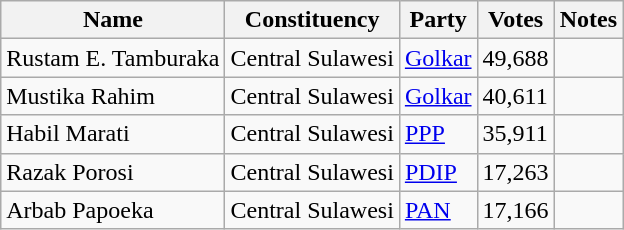<table class="wikitable sortable">
<tr>
<th>Name</th>
<th>Constituency</th>
<th>Party</th>
<th>Votes</th>
<th>Notes</th>
</tr>
<tr>
<td>Rustam E. Tamburaka</td>
<td>Central Sulawesi</td>
<td><a href='#'>Golkar</a></td>
<td>49,688</td>
<td></td>
</tr>
<tr>
<td>Mustika Rahim</td>
<td>Central Sulawesi</td>
<td><a href='#'>Golkar</a></td>
<td>40,611</td>
<td></td>
</tr>
<tr>
<td>Habil Marati</td>
<td>Central Sulawesi</td>
<td><a href='#'>PPP</a></td>
<td>35,911</td>
<td></td>
</tr>
<tr>
<td>Razak Porosi</td>
<td>Central Sulawesi</td>
<td><a href='#'>PDIP</a></td>
<td>17,263</td>
<td></td>
</tr>
<tr>
<td>Arbab Papoeka</td>
<td>Central Sulawesi</td>
<td><a href='#'>PAN</a></td>
<td>17,166</td>
<td></td>
</tr>
</table>
